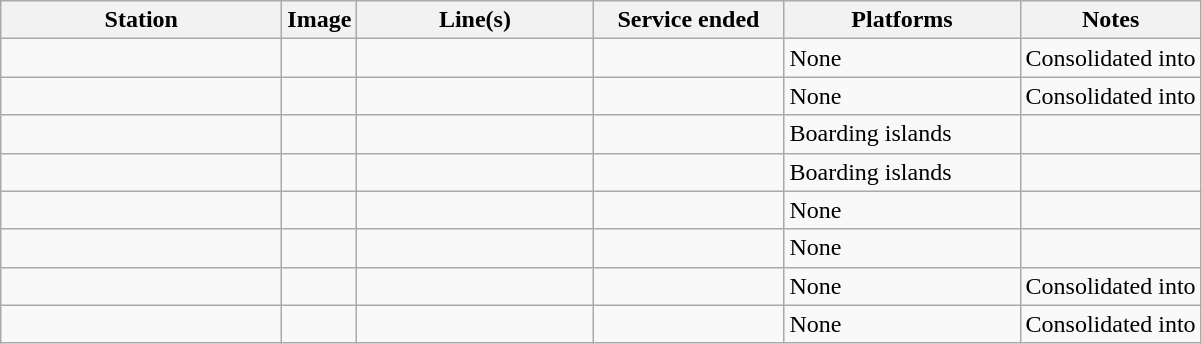<table class="wikitable sortable" style="font-size:100%">
<tr>
<th width="180">Station</th>
<th>Image</th>
<th width="150">Line(s)</th>
<th width="120">Service ended</th>
<th width="150">Platforms</th>
<th>Notes</th>
</tr>
<tr>
<td></td>
<td></td>
<td></td>
<td></td>
<td>None</td>
<td>Consolidated into </td>
</tr>
<tr>
<td></td>
<td></td>
<td></td>
<td></td>
<td>None</td>
<td>Consolidated into </td>
</tr>
<tr>
<td></td>
<td></td>
<td></td>
<td></td>
<td>Boarding islands</td>
<td></td>
</tr>
<tr>
<td></td>
<td></td>
<td></td>
<td></td>
<td>Boarding islands</td>
<td></td>
</tr>
<tr>
<td></td>
<td></td>
<td></td>
<td></td>
<td>None</td>
<td></td>
</tr>
<tr>
<td></td>
<td></td>
<td></td>
<td></td>
<td>None</td>
<td></td>
</tr>
<tr>
<td></td>
<td></td>
<td></td>
<td></td>
<td>None</td>
<td>Consolidated into </td>
</tr>
<tr>
<td></td>
<td></td>
<td></td>
<td></td>
<td>None</td>
<td>Consolidated into </td>
</tr>
</table>
